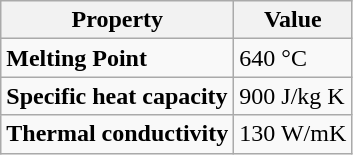<table class="wikitable">
<tr>
<th>Property</th>
<th>Value</th>
</tr>
<tr>
<td><strong>Melting Point</strong></td>
<td>640 °C</td>
</tr>
<tr>
<td><strong>Specific heat capacity</strong></td>
<td>900 J/kg K</td>
</tr>
<tr>
<td><strong>Thermal conductivity</strong></td>
<td>130 W/mK</td>
</tr>
</table>
